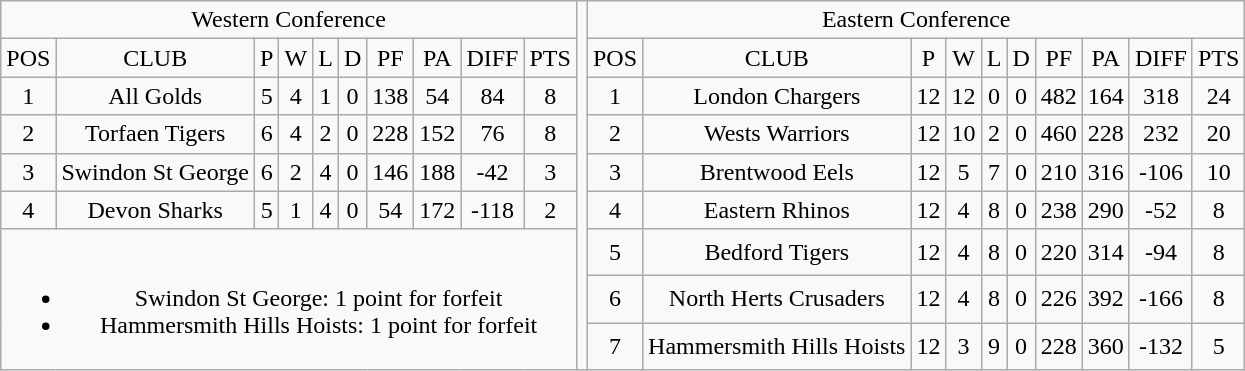<table class="wikitable" style="text-align: center;">
<tr>
<td colspan="10">Western Conference</td>
<td rowspan="9"></td>
<td colspan="10">Eastern Conference</td>
</tr>
<tr>
<td>POS</td>
<td>CLUB</td>
<td>P</td>
<td>W</td>
<td>L</td>
<td>D</td>
<td>PF</td>
<td>PA</td>
<td>DIFF</td>
<td>PTS</td>
<td>POS</td>
<td>CLUB</td>
<td>P</td>
<td>W</td>
<td>L</td>
<td>D</td>
<td>PF</td>
<td>PA</td>
<td>DIFF</td>
<td>PTS</td>
</tr>
<tr>
<td>1</td>
<td>All Golds</td>
<td>5</td>
<td>4</td>
<td>1</td>
<td>0</td>
<td>138</td>
<td>54</td>
<td>84</td>
<td>8</td>
<td>1</td>
<td>London Chargers</td>
<td>12</td>
<td>12</td>
<td>0</td>
<td>0</td>
<td>482</td>
<td>164</td>
<td>318</td>
<td>24</td>
</tr>
<tr>
<td>2</td>
<td>Torfaen Tigers</td>
<td>6</td>
<td>4</td>
<td>2</td>
<td>0</td>
<td>228</td>
<td>152</td>
<td>76</td>
<td>8</td>
<td>2</td>
<td>Wests Warriors</td>
<td>12</td>
<td>10</td>
<td>2</td>
<td>0</td>
<td>460</td>
<td>228</td>
<td>232</td>
<td>20</td>
</tr>
<tr>
<td>3</td>
<td>Swindon St George</td>
<td>6</td>
<td>2</td>
<td>4</td>
<td>0</td>
<td>146</td>
<td>188</td>
<td>-42</td>
<td>3</td>
<td>3</td>
<td>Brentwood Eels</td>
<td>12</td>
<td>5</td>
<td>7</td>
<td>0</td>
<td>210</td>
<td>316</td>
<td>-106</td>
<td>10</td>
</tr>
<tr>
<td>4</td>
<td>Devon Sharks</td>
<td>5</td>
<td>1</td>
<td>4</td>
<td>0</td>
<td>54</td>
<td>172</td>
<td>-118</td>
<td>2</td>
<td>4</td>
<td>Eastern Rhinos</td>
<td>12</td>
<td>4</td>
<td>8</td>
<td>0</td>
<td>238</td>
<td>290</td>
<td>-52</td>
<td>8</td>
</tr>
<tr>
<td colspan="10" rowspan="3"><br><ul><li>Swindon St George: 1 point for forfeit</li><li>Hammersmith Hills Hoists: 1 point for forfeit</li></ul></td>
<td>5</td>
<td>Bedford Tigers</td>
<td>12</td>
<td>4</td>
<td>8</td>
<td>0</td>
<td>220</td>
<td>314</td>
<td>-94</td>
<td>8</td>
</tr>
<tr>
<td>6</td>
<td>North Herts Crusaders</td>
<td>12</td>
<td>4</td>
<td>8</td>
<td>0</td>
<td>226</td>
<td>392</td>
<td>-166</td>
<td>8</td>
</tr>
<tr>
<td>7</td>
<td>Hammersmith Hills Hoists</td>
<td>12</td>
<td>3</td>
<td>9</td>
<td>0</td>
<td>228</td>
<td>360</td>
<td>-132</td>
<td>5</td>
</tr>
</table>
